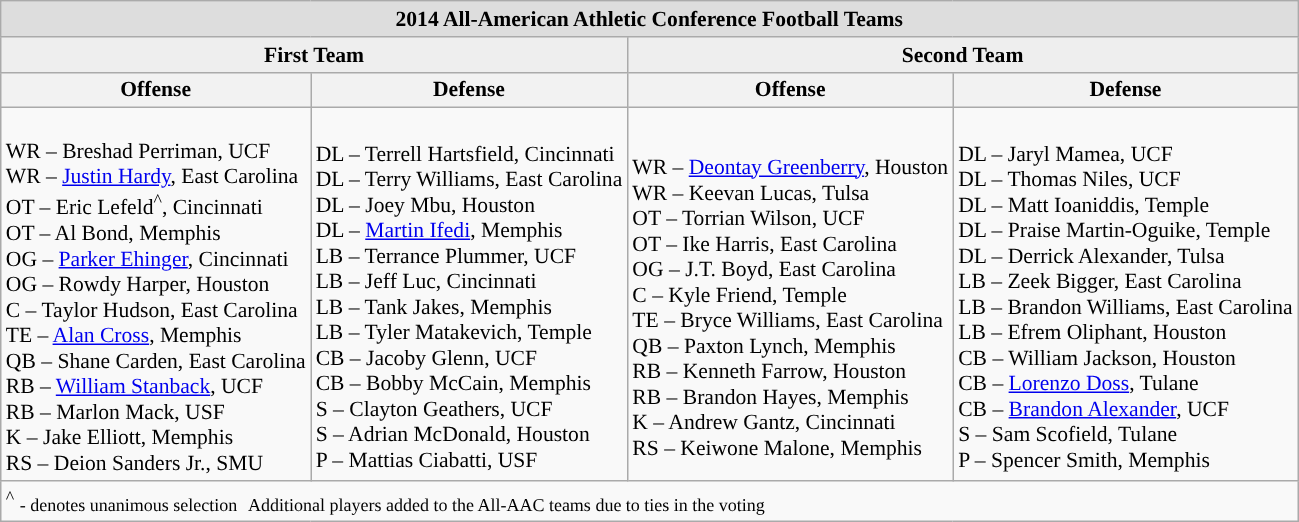<table class="wikitable" style="white-space:nowrap; font-size:90%;">
<tr>
<td colspan="4" style="text-align:center; background:#ddd;"><strong>2014 All-American Athletic Conference Football Teams</strong></td>
</tr>
<tr>
<td colspan="2" style="text-align:center; background:#eee;"><strong>First Team</strong></td>
<td colspan="2" style="text-align:center; background:#eee;"><strong>Second Team</strong></td>
</tr>
<tr>
<th>Offense</th>
<th>Defense</th>
<th>Offense</th>
<th>Defense</th>
</tr>
<tr>
<td><br>WR – Breshad Perriman, UCF <br>
WR – <a href='#'>Justin Hardy</a>, East Carolina<br>
OT –  Eric Lefeld<sup>^</sup>, Cincinnati <br>
OT – Al Bond, Memphis<br>
OG – <a href='#'>Parker Ehinger</a>, Cincinnati <br>
OG – Rowdy Harper, Houston <br>
C – Taylor Hudson, East Carolina <br>
TE – <a href='#'>Alan Cross</a>, Memphis <br>
QB – Shane Carden, East Carolina <br>
RB – <a href='#'>William Stanback</a>, UCF<br>
RB – Marlon Mack, USF <br>
K – Jake Elliott, Memphis <br>
RS – Deion Sanders Jr., SMU <br></td>
<td><br>DL – Terrell Hartsfield, Cincinnati <br>
DL – Terry Williams, East Carolina <br>
DL – Joey Mbu, Houston <br>
DL – <a href='#'>Martin Ifedi</a>, Memphis <br>
LB – Terrance Plummer, UCF <br>
LB – Jeff Luc, Cincinnati <br>
LB – Tank Jakes, Memphis <br>
LB – Tyler Matakevich, Temple <br>
CB – Jacoby Glenn, UCF <br>
CB – Bobby McCain, Memphis <br>
S – Clayton Geathers, UCF <br>
S – Adrian McDonald, Houston <br>
P – Mattias Ciabatti, USF <br></td>
<td><br>WR – <a href='#'>Deontay Greenberry</a>, Houston <br>
WR – Keevan Lucas, Tulsa <br>
OT – Torrian Wilson, UCF <br>
OT – Ike Harris, East Carolina <br>
OG – J.T. Boyd, East Carolina <br>
C – Kyle Friend, Temple <br>
TE – Bryce Williams, East Carolina <br>
QB – Paxton Lynch, Memphis <br>
RB – Kenneth Farrow, Houston <br>
RB – Brandon Hayes, Memphis <br>
K – Andrew Gantz, Cincinnati <br>
RS – Keiwone Malone, Memphis <br></td>
<td><br>DL – Jaryl Mamea, UCF <br>
DL – Thomas Niles, UCF <br>
DL – Matt Ioaniddis, Temple <br>
DL – Praise Martin-Oguike, Temple <br>
DL – Derrick Alexander, Tulsa <br>
LB – Zeek Bigger, East Carolina <br>
LB – Brandon Williams, East Carolina <br>
LB – Efrem Oliphant, Houston <br>
CB – William Jackson, Houston <br>
CB – <a href='#'>Lorenzo Doss</a>, Tulane <br>
CB – <a href='#'>Brandon Alexander</a>, UCF <br>
S – Sam Scofield, Tulane <br>
P – Spencer Smith, Memphis <br></td>
</tr>
<tr>
<td colspan="4" style="text-align:left;"><sup>^</sup> <small>- denotes unanimous selection</small>  <small>Additional players added to the All-AAC teams due to ties in the voting</small></td>
</tr>
</table>
